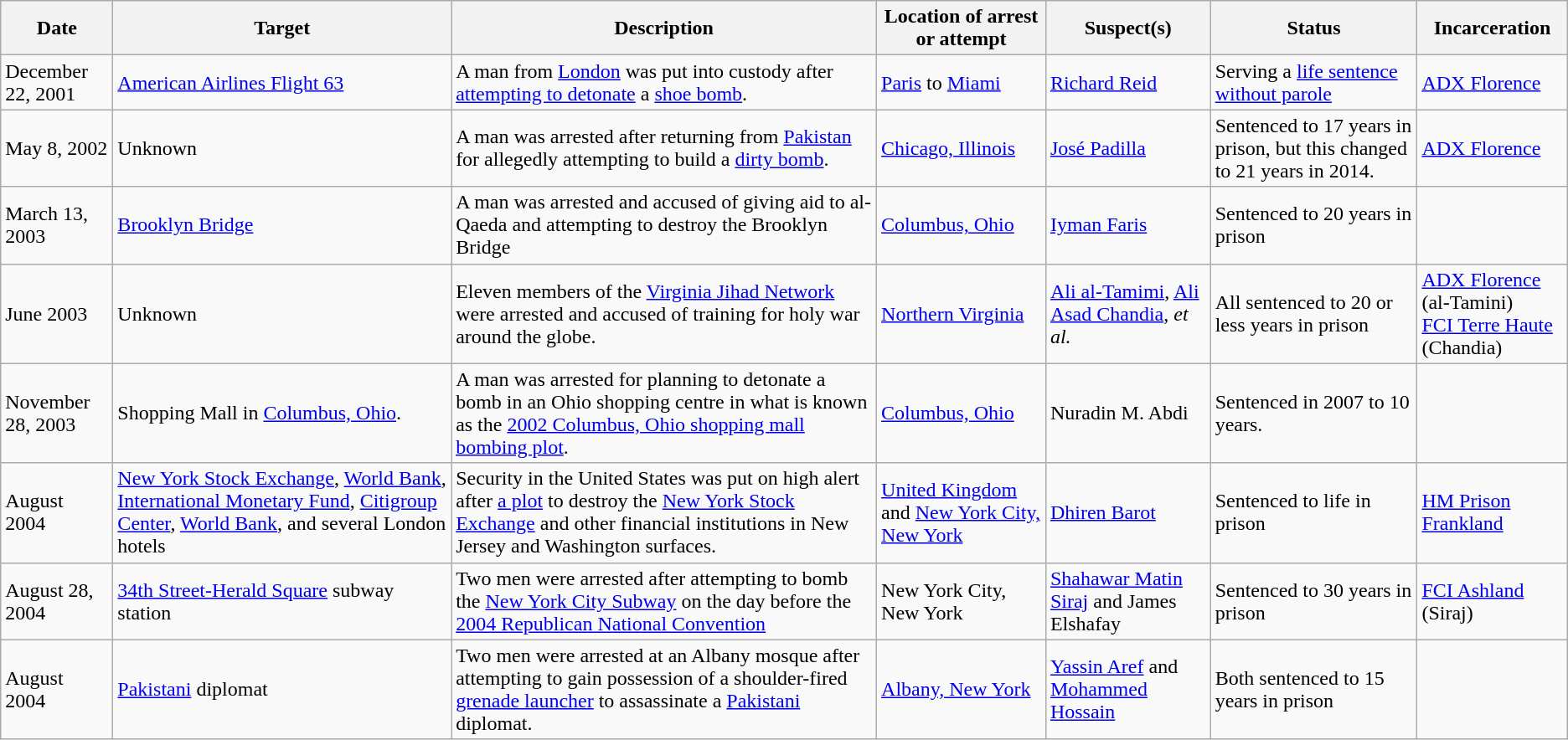<table class="wikitable">
<tr>
<th>Date</th>
<th>Target</th>
<th>Description</th>
<th>Location of arrest or attempt</th>
<th>Suspect(s)</th>
<th>Status</th>
<th>Incarceration</th>
</tr>
<tr>
<td>December 22, 2001</td>
<td><a href='#'>American Airlines Flight 63</a></td>
<td>A man from <a href='#'>London</a> was put into custody after <a href='#'>attempting to detonate</a> a <a href='#'>shoe bomb</a>.</td>
<td><a href='#'>Paris</a> to <a href='#'>Miami</a></td>
<td><a href='#'>Richard Reid</a></td>
<td>Serving a <a href='#'>life sentence without parole</a></td>
<td><a href='#'>ADX Florence</a></td>
</tr>
<tr>
<td>May 8, 2002</td>
<td>Unknown</td>
<td>A man was arrested after returning from <a href='#'>Pakistan</a> for allegedly attempting to build a <a href='#'>dirty bomb</a>.</td>
<td><a href='#'>Chicago, Illinois</a></td>
<td><a href='#'>José Padilla</a></td>
<td>Sentenced to 17 years in prison, but this changed to 21 years in 2014.</td>
<td><a href='#'>ADX Florence</a></td>
</tr>
<tr>
<td>March 13, 2003</td>
<td><a href='#'>Brooklyn Bridge</a></td>
<td>A man was arrested and accused of giving aid to al-Qaeda and attempting to destroy the Brooklyn Bridge</td>
<td><a href='#'>Columbus, Ohio</a></td>
<td><a href='#'>Iyman Faris</a></td>
<td>Sentenced to 20 years in prison</td>
</tr>
<tr>
<td>June 2003</td>
<td>Unknown</td>
<td>Eleven members of the <a href='#'>Virginia Jihad Network</a> were arrested and accused of training for holy war around the globe.</td>
<td><a href='#'>Northern Virginia</a></td>
<td><a href='#'>Ali al-Tamimi</a>, <a href='#'>Ali Asad Chandia</a>, <em>et al.</em></td>
<td>All sentenced to 20 or less years in prison</td>
<td><a href='#'>ADX Florence</a> (al-Tamini)<br><a href='#'>FCI Terre Haute</a> (Chandia)</td>
</tr>
<tr>
<td>November 28, 2003</td>
<td>Shopping Mall in <a href='#'>Columbus, Ohio</a>.</td>
<td>A man was arrested for planning to detonate a bomb in an Ohio shopping centre in what is known as the <a href='#'>2002 Columbus, Ohio shopping mall bombing plot</a>.</td>
<td><a href='#'>Columbus, Ohio</a></td>
<td>Nuradin M. Abdi</td>
<td>Sentenced in 2007 to 10 years.</td>
</tr>
<tr>
<td>August 2004</td>
<td><a href='#'>New York Stock Exchange</a>, <a href='#'>World Bank</a>, <a href='#'>International Monetary Fund</a>, <a href='#'>Citigroup Center</a>, <a href='#'>World Bank</a>, and several London hotels</td>
<td>Security in the United States was put on high alert after <a href='#'>a plot</a> to destroy the <a href='#'>New York Stock Exchange</a> and other financial institutions in New Jersey and Washington surfaces.</td>
<td><a href='#'>United Kingdom</a> and <a href='#'>New York City, New York</a></td>
<td><a href='#'>Dhiren Barot</a></td>
<td>Sentenced to life in prison</td>
<td><a href='#'>HM Prison Frankland</a></td>
</tr>
<tr>
<td>August 28, 2004</td>
<td><a href='#'>34th Street-Herald Square</a> subway station</td>
<td>Two men were arrested after attempting to bomb the <a href='#'>New York City Subway</a> on the day before the <a href='#'>2004 Republican National Convention</a></td>
<td>New York City, New York</td>
<td><a href='#'>Shahawar Matin Siraj</a> and James Elshafay</td>
<td>Sentenced to 30 years in prison</td>
<td><a href='#'>FCI Ashland</a> (Siraj)</td>
</tr>
<tr>
<td>August 2004</td>
<td><a href='#'>Pakistani</a> diplomat</td>
<td>Two men were arrested at an Albany mosque after attempting to gain possession of a shoulder-fired <a href='#'>grenade launcher</a> to assassinate a <a href='#'>Pakistani</a> diplomat.</td>
<td><a href='#'>Albany, New York</a></td>
<td><a href='#'>Yassin Aref</a> and <a href='#'>Mohammed Hossain</a></td>
<td>Both sentenced to 15 years in prison</td>
</tr>
</table>
